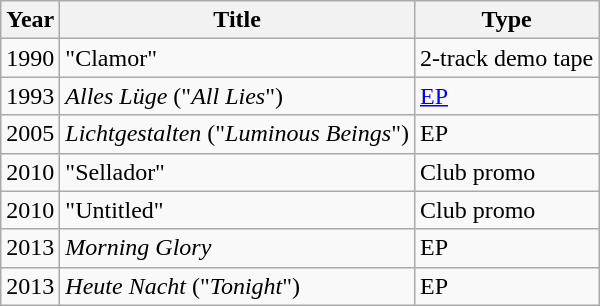<table class="wikitable">
<tr>
<th>Year</th>
<th>Title</th>
<th>Type</th>
</tr>
<tr>
<td>1990</td>
<td>"Clamor"</td>
<td>2-track demo tape</td>
</tr>
<tr>
<td>1993</td>
<td><em>Alles Lüge</em> ("<em>All Lies</em>")</td>
<td><a href='#'>EP</a></td>
</tr>
<tr>
<td>2005</td>
<td><em>Lichtgestalten</em> ("<em>Luminous Beings</em>")</td>
<td>EP</td>
</tr>
<tr>
<td>2010</td>
<td>"Sellador"</td>
<td>Club promo</td>
</tr>
<tr>
<td>2010</td>
<td>"Untitled"</td>
<td>Club promo</td>
</tr>
<tr>
<td>2013</td>
<td><em>Morning Glory</em></td>
<td>EP</td>
</tr>
<tr>
<td>2013</td>
<td><em>Heute Nacht</em> ("<em>Tonight</em>")</td>
<td>EP</td>
</tr>
</table>
